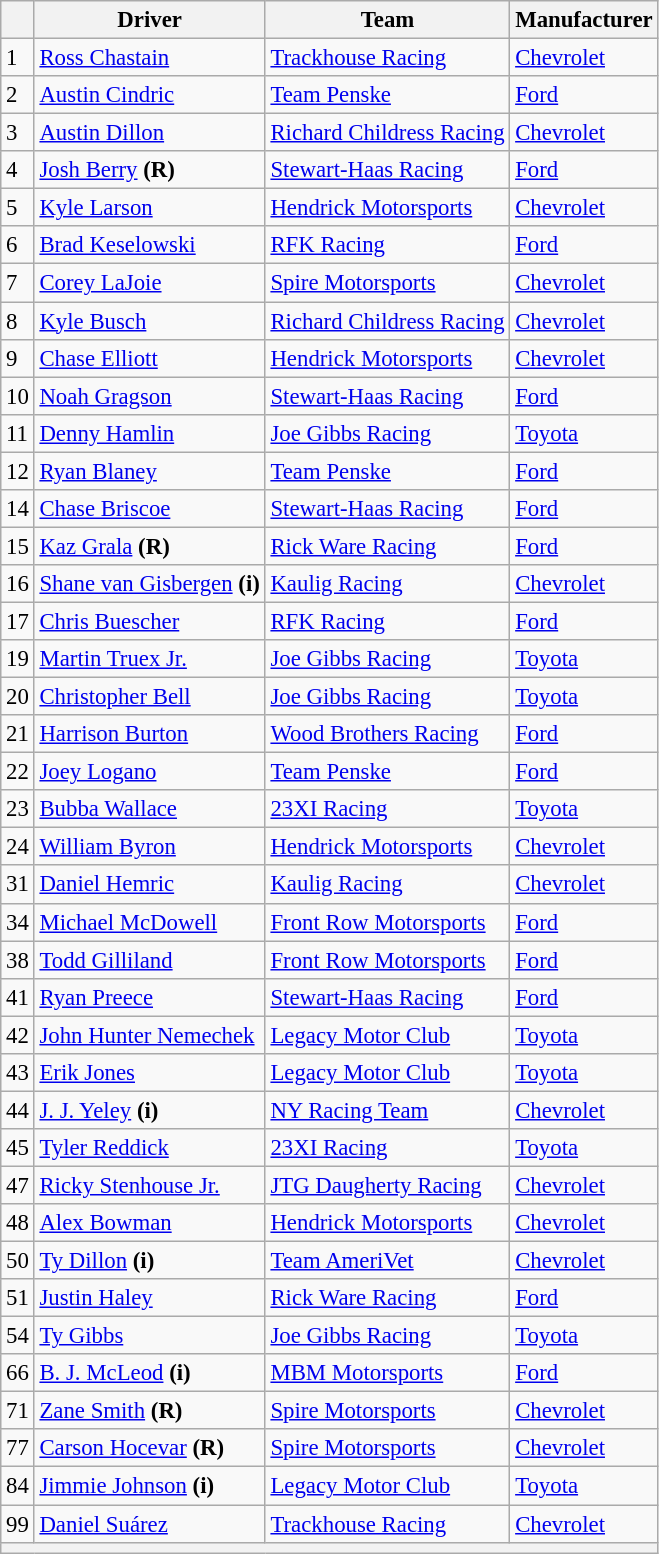<table class="wikitable" style="font-size:95%">
<tr>
<th></th>
<th>Driver</th>
<th>Team</th>
<th>Manufacturer</th>
</tr>
<tr>
<td>1</td>
<td><a href='#'>Ross Chastain</a></td>
<td><a href='#'>Trackhouse Racing</a></td>
<td><a href='#'>Chevrolet</a></td>
</tr>
<tr>
<td>2</td>
<td><a href='#'>Austin Cindric</a></td>
<td><a href='#'>Team Penske</a></td>
<td><a href='#'>Ford</a></td>
</tr>
<tr>
<td>3</td>
<td><a href='#'>Austin Dillon</a></td>
<td nowrap><a href='#'>Richard Childress Racing</a></td>
<td><a href='#'>Chevrolet</a></td>
</tr>
<tr>
<td>4</td>
<td><a href='#'>Josh Berry</a> <strong>(R)</strong></td>
<td><a href='#'>Stewart-Haas Racing</a></td>
<td><a href='#'>Ford</a></td>
</tr>
<tr>
<td>5</td>
<td><a href='#'>Kyle Larson</a></td>
<td><a href='#'>Hendrick Motorsports</a></td>
<td><a href='#'>Chevrolet</a></td>
</tr>
<tr>
<td>6</td>
<td><a href='#'>Brad Keselowski</a></td>
<td><a href='#'>RFK Racing</a></td>
<td><a href='#'>Ford</a></td>
</tr>
<tr>
<td>7</td>
<td><a href='#'>Corey LaJoie</a></td>
<td><a href='#'>Spire Motorsports</a></td>
<td><a href='#'>Chevrolet</a></td>
</tr>
<tr>
<td>8</td>
<td><a href='#'>Kyle Busch</a></td>
<td><a href='#'>Richard Childress Racing</a></td>
<td><a href='#'>Chevrolet</a></td>
</tr>
<tr>
<td>9</td>
<td><a href='#'>Chase Elliott</a></td>
<td><a href='#'>Hendrick Motorsports</a></td>
<td><a href='#'>Chevrolet</a></td>
</tr>
<tr>
<td>10</td>
<td><a href='#'>Noah Gragson</a></td>
<td><a href='#'>Stewart-Haas Racing</a></td>
<td><a href='#'>Ford</a></td>
</tr>
<tr>
<td>11</td>
<td><a href='#'>Denny Hamlin</a></td>
<td><a href='#'>Joe Gibbs Racing</a></td>
<td><a href='#'>Toyota</a></td>
</tr>
<tr>
<td>12</td>
<td><a href='#'>Ryan Blaney</a></td>
<td><a href='#'>Team Penske</a></td>
<td><a href='#'>Ford</a></td>
</tr>
<tr>
<td>14</td>
<td><a href='#'>Chase Briscoe</a></td>
<td><a href='#'>Stewart-Haas Racing</a></td>
<td><a href='#'>Ford</a></td>
</tr>
<tr>
<td>15</td>
<td><a href='#'>Kaz Grala</a> <strong>(R)</strong></td>
<td><a href='#'>Rick Ware Racing</a></td>
<td><a href='#'>Ford</a></td>
</tr>
<tr>
<td>16</td>
<td nowrap><a href='#'>Shane van Gisbergen</a> <strong>(i)</strong></td>
<td><a href='#'>Kaulig Racing</a></td>
<td><a href='#'>Chevrolet</a></td>
</tr>
<tr>
<td>17</td>
<td><a href='#'>Chris Buescher</a></td>
<td><a href='#'>RFK Racing</a></td>
<td><a href='#'>Ford</a></td>
</tr>
<tr>
<td>19</td>
<td><a href='#'>Martin Truex Jr.</a></td>
<td><a href='#'>Joe Gibbs Racing</a></td>
<td><a href='#'>Toyota</a></td>
</tr>
<tr>
<td>20</td>
<td><a href='#'>Christopher Bell</a></td>
<td><a href='#'>Joe Gibbs Racing</a></td>
<td><a href='#'>Toyota</a></td>
</tr>
<tr>
<td>21</td>
<td><a href='#'>Harrison Burton</a></td>
<td><a href='#'>Wood Brothers Racing</a></td>
<td><a href='#'>Ford</a></td>
</tr>
<tr>
<td>22</td>
<td><a href='#'>Joey Logano</a></td>
<td><a href='#'>Team Penske</a></td>
<td><a href='#'>Ford</a></td>
</tr>
<tr>
<td>23</td>
<td><a href='#'>Bubba Wallace</a></td>
<td><a href='#'>23XI Racing</a></td>
<td><a href='#'>Toyota</a></td>
</tr>
<tr>
<td>24</td>
<td><a href='#'>William Byron</a></td>
<td><a href='#'>Hendrick Motorsports</a></td>
<td><a href='#'>Chevrolet</a></td>
</tr>
<tr>
<td>31</td>
<td><a href='#'>Daniel Hemric</a></td>
<td><a href='#'>Kaulig Racing</a></td>
<td><a href='#'>Chevrolet</a></td>
</tr>
<tr>
<td>34</td>
<td><a href='#'>Michael McDowell</a></td>
<td><a href='#'>Front Row Motorsports</a></td>
<td><a href='#'>Ford</a></td>
</tr>
<tr>
<td>38</td>
<td><a href='#'>Todd Gilliland</a></td>
<td><a href='#'>Front Row Motorsports</a></td>
<td><a href='#'>Ford</a></td>
</tr>
<tr>
<td>41</td>
<td><a href='#'>Ryan Preece</a></td>
<td><a href='#'>Stewart-Haas Racing</a></td>
<td><a href='#'>Ford</a></td>
</tr>
<tr>
<td>42</td>
<td><a href='#'>John Hunter Nemechek</a></td>
<td><a href='#'>Legacy Motor Club</a></td>
<td><a href='#'>Toyota</a></td>
</tr>
<tr>
<td>43</td>
<td><a href='#'>Erik Jones</a></td>
<td><a href='#'>Legacy Motor Club</a></td>
<td><a href='#'>Toyota</a></td>
</tr>
<tr>
<td>44</td>
<td><a href='#'>J. J. Yeley</a> <strong>(i)</strong></td>
<td><a href='#'>NY Racing Team</a></td>
<td><a href='#'>Chevrolet</a></td>
</tr>
<tr>
<td>45</td>
<td><a href='#'>Tyler Reddick</a></td>
<td><a href='#'>23XI Racing</a></td>
<td><a href='#'>Toyota</a></td>
</tr>
<tr>
<td>47</td>
<td><a href='#'>Ricky Stenhouse Jr.</a></td>
<td><a href='#'>JTG Daugherty Racing</a></td>
<td><a href='#'>Chevrolet</a></td>
</tr>
<tr>
<td>48</td>
<td><a href='#'>Alex Bowman</a></td>
<td><a href='#'>Hendrick Motorsports</a></td>
<td><a href='#'>Chevrolet</a></td>
</tr>
<tr>
<td>50</td>
<td><a href='#'>Ty Dillon</a> <strong>(i)</strong></td>
<td><a href='#'>Team AmeriVet</a></td>
<td><a href='#'>Chevrolet</a></td>
</tr>
<tr>
<td>51</td>
<td><a href='#'>Justin Haley</a></td>
<td><a href='#'>Rick Ware Racing</a></td>
<td><a href='#'>Ford</a></td>
</tr>
<tr>
<td>54</td>
<td><a href='#'>Ty Gibbs</a></td>
<td><a href='#'>Joe Gibbs Racing</a></td>
<td><a href='#'>Toyota</a></td>
</tr>
<tr>
<td>66</td>
<td><a href='#'>B. J. McLeod</a>  <strong>(i)</strong></td>
<td><a href='#'>MBM Motorsports</a></td>
<td><a href='#'>Ford</a></td>
</tr>
<tr>
<td>71</td>
<td><a href='#'>Zane Smith</a> <strong>(R)</strong></td>
<td><a href='#'>Spire Motorsports</a></td>
<td><a href='#'>Chevrolet</a></td>
</tr>
<tr>
<td>77</td>
<td><a href='#'>Carson Hocevar</a> <strong>(R)</strong></td>
<td><a href='#'>Spire Motorsports</a></td>
<td><a href='#'>Chevrolet</a></td>
</tr>
<tr>
<td>84</td>
<td><a href='#'>Jimmie Johnson</a> <strong>(i)</strong></td>
<td><a href='#'>Legacy Motor Club</a></td>
<td><a href='#'>Toyota</a></td>
</tr>
<tr>
<td>99</td>
<td><a href='#'>Daniel Suárez</a></td>
<td><a href='#'>Trackhouse Racing</a></td>
<td><a href='#'>Chevrolet</a></td>
</tr>
<tr>
<th colspan="4"></th>
</tr>
</table>
